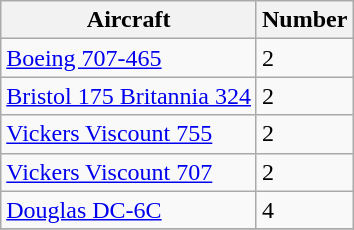<table class="wikitable">
<tr>
<th>Aircraft</th>
<th>Number</th>
</tr>
<tr>
<td><a href='#'>Boeing 707-465</a></td>
<td>2</td>
</tr>
<tr>
<td><a href='#'>Bristol 175 Britannia 324</a></td>
<td>2</td>
</tr>
<tr>
<td><a href='#'>Vickers Viscount 755</a></td>
<td>2</td>
</tr>
<tr>
<td><a href='#'>Vickers Viscount 707</a></td>
<td>2</td>
</tr>
<tr>
<td><a href='#'>Douglas DC-6C</a></td>
<td>4</td>
</tr>
<tr>
</tr>
</table>
